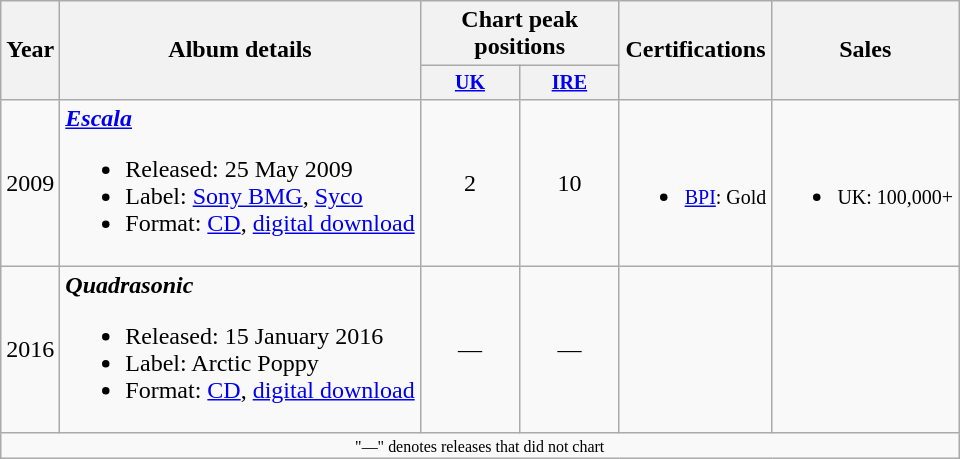<table class=wikitable style=text-align:center;>
<tr>
<th rowspan=2>Year</th>
<th rowspan=2>Album details</th>
<th colspan=2>Chart peak positions</th>
<th rowspan=2>Certifications</th>
<th rowspan=2>Sales</th>
</tr>
<tr style=font-size:smaller;>
<th width=60><a href='#'>UK</a></th>
<th width=60><a href='#'>IRE</a></th>
</tr>
<tr>
<td>2009</td>
<td align=left><strong><em><a href='#'>Escala</a></em></strong><br><ul><li>Released: 25 May 2009</li><li>Label: <a href='#'>Sony BMG</a>, <a href='#'>Syco</a></li><li>Format: <a href='#'>CD</a>, <a href='#'>digital download</a></li></ul></td>
<td>2</td>
<td>10</td>
<td align=left><br><ul><li><small><a href='#'>BPI</a>: Gold</small></li></ul></td>
<td align=left><br><ul><li><small>UK: 100,000+</small></li></ul></td>
</tr>
<tr>
<td>2016</td>
<td align=left><strong><em>Quadrasonic</em></strong><br><ul><li>Released: 15 January 2016</li><li>Label: Arctic Poppy</li><li>Format: <a href='#'>CD</a>, <a href='#'>digital download</a></li></ul></td>
<td>—</td>
<td>—</td>
<td></td>
<td></td>
</tr>
<tr>
<td colspan="7" style="font-size:8pt">"—" denotes releases that did not chart</td>
</tr>
</table>
